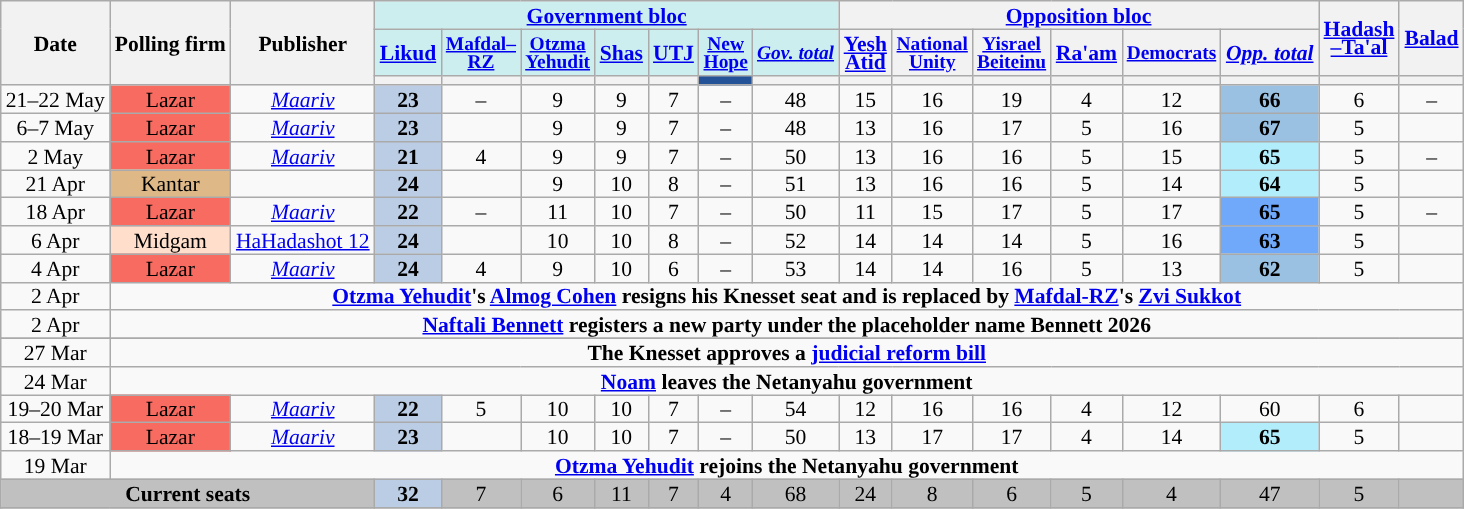<table class="wikitable sortable" style="text-align:center;font-size:90%;line-height:12px">
<tr>
<th rowspan="3">Date</th>
<th rowspan="3">Polling firm</th>
<th rowspan="3">Publisher</th>
<th colspan="7" style="background:#cee;"><a href='#'>Government bloc</a></th>
<th colspan="6"><a href='#'>Opposition bloc</a></th>
<th rowspan="2"><a href='#'>Hadash<br>–Ta'al</a></th>
<th rowspan="2"><a href='#'>Balad</a></th>
</tr>
<tr>
<th style="background:#cee"><a href='#'>Likud</a></th>
<th style="background:#cee;font-size:90%"><a href='#'>Mafdal–<br>RZ</a></th>
<th style="background:#cee;font-size:90%"><a href='#'>Otzma<br>Yehudit</a></th>
<th style="background:#cee"><a href='#'>Shas</a></th>
<th style="background:#cee"><a href='#'>UTJ</a></th>
<th style="background:#cee;font-size:90%"><a href='#'>New<br>Hope</a></th>
<th style="background:#cee;font-size:90%"><a href='#'><em>Gov. total</em></a></th>
<th><a href='#'>Yesh<br>Atid</a></th>
<th style="font-size:90%"><a href='#'>National<br>Unity</a></th>
<th style="font-size:90%"><a href='#'>Yisrael<br>Beiteinu</a></th>
<th><a href='#'>Ra'am</a></th>
<th style="font-size:90%"><a href='#'>Democrats</a></th>
<th><a href='#'><em>Opp. total</em></a></th>
</tr>
<tr>
<th style="background:"></th>
<th style="background:"></th>
<th style="background:"></th>
<th style="background:"></th>
<th style="background:"></th>
<th style="background:#235298"></th>
<th style="background:"></th>
<th style="background:"></th>
<th style="background:"></th>
<th style="background:"></th>
<th style="background:"></th>
<th style="background:"></th>
<th style="background:"></th>
<th style="background:"></th>
<th style="background:"></th>
</tr>
<tr>
<td data-sort-value=2025-05-22>21–22 May</td>
<td style=background:#F86B61>Lazar</td>
<td><em><a href='#'>Maariv</a></em></td>
<td style=background:#BBCDE4><strong>23</strong></td>
<td>–                 </td>
<td>9                 </td>
<td>9                  </td>
<td>7                  </td>
<td>–                 </td>
<td>48                  </td>
<td>15                 </td>
<td>16                 </td>
<td>19                 </td>
<td>4                  </td>
<td>12                 </td>
<td style=background:#9ac0e2><strong>66</strong></td>
<td>6                  </td>
<td>–   </td>
</tr>
<tr>
<td data-sort-value=2025-05-07>6–7 May</td>
<td style=background:#F86B61>Lazar</td>
<td><em><a href='#'>Maariv</a></em></td>
<td style=background:#BBCDE4><strong>23</strong></td>
<td>                  </td>
<td>9                 </td>
<td>9                  </td>
<td>7                  </td>
<td>–                 </td>
<td>48                  </td>
<td>13                 </td>
<td>16                 </td>
<td>17                 </td>
<td>5                  </td>
<td>16                 </td>
<td style=background:#9ac0e2><strong>67</strong></td>
<td>5                  </td>
<td>   </td>
</tr>
<tr>
<td data-sort-value=2025-05-02>2 May</td>
<td style=background:#F86B61>Lazar</td>
<td><em><a href='#'>Maariv</a></em></td>
<td style=background:#BBCDE4><strong>21</strong></td>
<td>4	</td>
<td>9                 </td>
<td>9                  </td>
<td>7                  </td>
<td>–                  </td>
<td>50                  </td>
<td>13                 </td>
<td>16                 </td>
<td>16                 </td>
<td>5                  </td>
<td>15                 </td>
<td style=background:#B2EDFB><strong>65</strong></td>
<td>5                  </td>
<td>–   </td>
</tr>
<tr>
<td data-sort-value=2025-04-21>21 Apr</td>
<td style=background:burlywood>Kantar</td>
<td></td>
<td style=background:#BBCDE4><strong>24</strong></td>
<td>	</td>
<td>9                 </td>
<td>10                 </td>
<td>8                  </td>
<td>–                  </td>
<td>51                  </td>
<td>13                 </td>
<td>16                 </td>
<td>16                 </td>
<td>5                  </td>
<td>14                 </td>
<td style=background:#B2EDFB><strong>64</strong></td>
<td>5                  </td>
<td>   </td>
</tr>
<tr>
<td data-sort-value=2025-04-18>18 Apr</td>
<td style=background:#F86B61>Lazar</td>
<td><em><a href='#'>Maariv</a></em></td>
<td style=background:#BBCDE4><strong>22</strong></td>
<td>–	</td>
<td>11                 </td>
<td>10                  </td>
<td>7                  </td>
<td>–                  </td>
<td>50                  </td>
<td>11                 </td>
<td>15                 </td>
<td>17                 </td>
<td>5                  </td>
<td>17                 </td>
<td style=background:#70a8fa><strong>65</strong></td>
<td>5                  </td>
<td>–   </td>
</tr>
<tr>
<td data-sort-value=2025-04-06>6 Apr</td>
<td style=background:#FFDFCC>Midgam</td>
<td><a href='#'>HaHadashot 12</a></td>
<td style=background:#BBCDE4><strong>24</strong></td>
<td>	</td>
<td>10                 </td>
<td>10                 </td>
<td>8                  </td>
<td>–                  </td>
<td>52                 </td>
<td>14                 </td>
<td>14                 </td>
<td>14                 </td>
<td>5                  </td>
<td>16                 </td>
<td style=background:#70a8fa><strong>63</strong></td>
<td>5                  </td>
<td>   </td>
</tr>
<tr>
<td data-sort-value=2025-04-04>4 Apr</td>
<td style=background:#F86B61>Lazar</td>
<td><a href='#'><em>Maariv</em></a></td>
<td style=background:#BBCDE4><strong>24</strong></td>
<td>4					</td>
<td>9                  </td>
<td>10                 </td>
<td>6                  </td>
<td>–                  </td>
<td>53                 </td>
<td>14                 </td>
<td>14                 </td>
<td>16                 </td>
<td>5                  </td>
<td>13                 </td>
<td style=background:#9ac0e2><strong>62</strong></td>
<td>5                  </td>
<td>   </td>
</tr>
<tr>
<td data-sort-value=2025-04-02>2 Apr</td>
<td colspan="17"><strong><a href='#'>Otzma Yehudit</a>'s <a href='#'>Almog Cohen</a> resigns his Knesset seat and is replaced by <a href='#'>Mafdal-RZ</a>'s <a href='#'>Zvi Sukkot</a></strong></td>
</tr>
<tr>
<td data-sort-value=2025-04-02>2 Apr</td>
<td colspan="17"><strong><a href='#'>Naftali Bennett</a> registers a new party under the placeholder name Bennett 2026</strong></td>
</tr>
<tr>
</tr>
<tr>
<td data-sort-value=2025-03-27>27 Mar</td>
<td colspan="17"><strong>The Knesset approves a <a href='#'>judicial reform bill</a></strong></td>
</tr>
<tr>
<td data-sort-value=2025-03-24>24 Mar</td>
<td colspan="17"><strong><a href='#'>Noam</a> leaves the Netanyahu government</strong></td>
</tr>
<tr>
<td data-sort-value=2025-03-19>19–20 Mar</td>
<td style=background:#F86B61>Lazar</td>
<td><a href='#'><em>Maariv</em></a></td>
<td style=background:#BBCDE4><strong>22</strong></td>
<td>5					</td>
<td>10                 </td>
<td>10                 </td>
<td>7                  </td>
<td>–                  </td>
<td>54                 </td>
<td>12                 </td>
<td>16                 </td>
<td>16                 </td>
<td>4                  </td>
<td>12                 </td>
<td>60	                </td>
<td>6                  </td>
<td>   </td>
</tr>
<tr>
<td data-sort-value=2025-03-18>18–19 Mar</td>
<td style=background:#F86B61>Lazar</td>
<td><a href='#'><em>Maariv</em></a></td>
<td style=background:#BBCDE4><strong>23</strong></td>
<td>	</td>
<td>10                 </td>
<td>10                 </td>
<td>7                  </td>
<td>–                  </td>
<td>50                 </td>
<td>13                 </td>
<td>17                 </td>
<td>17                 </td>
<td>4                  </td>
<td>14                 </td>
<td style=background:#B2EDFB><strong>65</strong></td>
<td>5                  </td>
<td>   </td>
</tr>
<tr>
<td data-sort-value=2025-03-19>19 Mar</td>
<td colspan="17"><strong><a href='#'>Otzma Yehudit</a> rejoins the Netanyahu government</strong></td>
</tr>
<tr>
<td colspan=3 style=background:#c0c0c0><strong>Current seats</strong></td>
<td style=background:#BBCDE4><strong>32</strong> </td>
<td style=background:#c0c0c0>7  </td>
<td style=background:#c0c0c0>6   </td>
<td style=background:#c0c0c0>11  </td>
<td style=background:#c0c0c0>7 </td>
<td style=background:#c0c0c0>4  </td>
<td style=background:#c0c0c0>68  </td>
<td style=background:#c0c0c0>24 </td>
<td style=background:#c0c0c0>8  </td>
<td style=background:#c0c0c0>6  </td>
<td style=background:#c0c0c0>5  </td>
<td style=background:#c0c0c0>4  </td>
<td style=background:#c0c0c0>47 </td>
<td style=background:#c0c0c0>5  </td>
<td style=background:#c0c0c0></td>
</tr>
<tr>
</tr>
</table>
